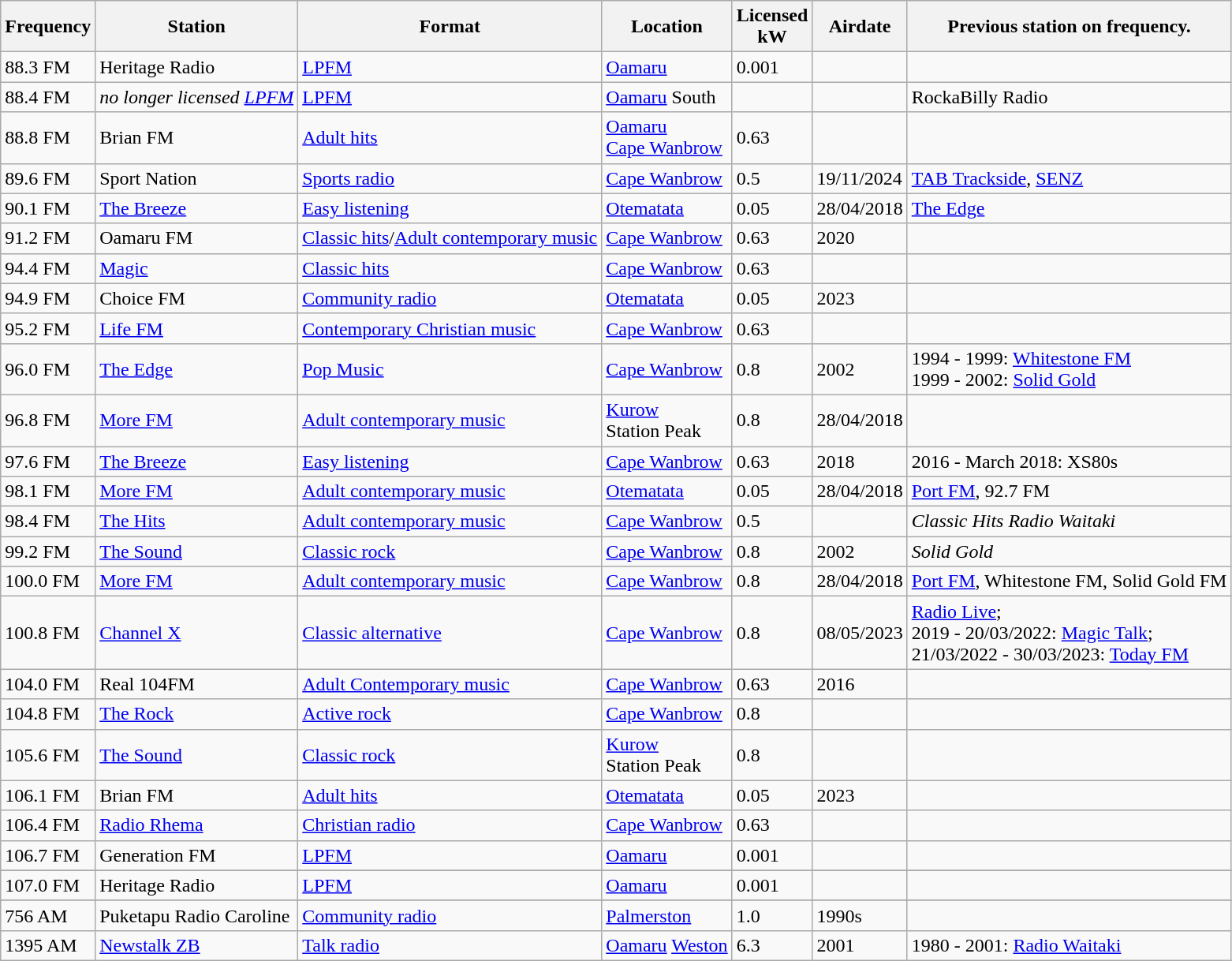<table class="wikitable sortable defaultleft col5right">
<tr>
<th>Frequency<br></th>
<th>Station</th>
<th>Format</th>
<th>Location</th>
<th>Licensed<br>kW</th>
<th>Airdate</th>
<th>Previous station on frequency.</th>
</tr>
<tr>
<td>88.3 FM</td>
<td>Heritage Radio</td>
<td><a href='#'>LPFM</a></td>
<td><a href='#'>Oamaru</a></td>
<td>0.001</td>
<td></td>
<td></td>
</tr>
<tr>
<td>88.4 FM</td>
<td><em>no longer licensed <a href='#'>LPFM</a></em></td>
<td><a href='#'>LPFM</a></td>
<td><a href='#'>Oamaru</a> South</td>
<td></td>
<td></td>
<td>RockaBilly Radio</td>
</tr>
<tr>
<td>88.8 FM</td>
<td>Brian FM</td>
<td><a href='#'>Adult hits</a></td>
<td><a href='#'>Oamaru</a> <br><a href='#'>Cape Wanbrow</a></td>
<td>0.63</td>
<td></td>
<td></td>
</tr>
<tr>
<td>89.6 FM</td>
<td>Sport Nation</td>
<td><a href='#'>Sports radio</a></td>
<td><a href='#'>Cape Wanbrow</a></td>
<td>0.5</td>
<td>19/11/2024</td>
<td><a href='#'>TAB Trackside</a>, <a href='#'>SENZ</a></td>
</tr>
<tr>
<td>90.1 FM</td>
<td><a href='#'>The Breeze</a></td>
<td><a href='#'>Easy listening</a></td>
<td><a href='#'>Otematata</a></td>
<td>0.05</td>
<td>28/04/2018</td>
<td><a href='#'>The Edge</a></td>
</tr>
<tr>
<td>91.2 FM</td>
<td>Oamaru FM</td>
<td><a href='#'>Classic hits</a>/<a href='#'>Adult contemporary music</a></td>
<td><a href='#'>Cape Wanbrow</a></td>
<td>0.63</td>
<td>2020</td>
<td></td>
</tr>
<tr>
<td>94.4 FM</td>
<td><a href='#'>Magic</a></td>
<td><a href='#'>Classic hits</a></td>
<td><a href='#'>Cape Wanbrow</a></td>
<td>0.63</td>
<td></td>
<td></td>
</tr>
<tr>
<td>94.9 FM</td>
<td>Choice FM</td>
<td><a href='#'>Community radio</a></td>
<td><a href='#'>Otematata</a></td>
<td>0.05</td>
<td>2023</td>
<td></td>
</tr>
<tr>
<td>95.2 FM</td>
<td><a href='#'>Life FM</a></td>
<td><a href='#'>Contemporary Christian music</a></td>
<td><a href='#'>Cape Wanbrow</a></td>
<td>0.63</td>
<td></td>
<td></td>
</tr>
<tr>
<td>96.0 FM</td>
<td><a href='#'>The Edge</a></td>
<td><a href='#'>Pop Music</a></td>
<td><a href='#'>Cape Wanbrow</a></td>
<td>0.8</td>
<td>2002</td>
<td>1994 - 1999: <a href='#'>Whitestone FM</a> <br> 1999 - 2002: <a href='#'>Solid Gold</a></td>
</tr>
<tr>
<td>96.8 FM</td>
<td><a href='#'>More FM</a></td>
<td><a href='#'>Adult contemporary music</a></td>
<td><a href='#'>Kurow</a> <br> Station Peak</td>
<td>0.8</td>
<td>28/04/2018</td>
<td></td>
</tr>
<tr>
<td>97.6 FM</td>
<td><a href='#'>The Breeze</a></td>
<td><a href='#'>Easy listening</a></td>
<td><a href='#'>Cape Wanbrow</a></td>
<td>0.63</td>
<td>2018</td>
<td>2016 - March 2018: XS80s</td>
</tr>
<tr>
<td>98.1 FM</td>
<td><a href='#'>More FM</a></td>
<td><a href='#'>Adult contemporary music</a></td>
<td><a href='#'>Otematata</a></td>
<td>0.05</td>
<td>28/04/2018</td>
<td><a href='#'>Port FM</a>, 92.7 FM</td>
</tr>
<tr>
<td>98.4 FM</td>
<td><a href='#'>The Hits</a></td>
<td><a href='#'>Adult contemporary music</a></td>
<td><a href='#'>Cape Wanbrow</a></td>
<td>0.5</td>
<td></td>
<td><em>Classic Hits Radio Waitaki</em></td>
</tr>
<tr>
<td>99.2 FM</td>
<td><a href='#'>The Sound</a></td>
<td><a href='#'>Classic rock</a></td>
<td><a href='#'>Cape Wanbrow</a></td>
<td>0.8</td>
<td>2002</td>
<td><em>Solid Gold</em></td>
</tr>
<tr>
<td>100.0 FM</td>
<td><a href='#'>More FM</a></td>
<td><a href='#'>Adult contemporary music</a></td>
<td><a href='#'>Cape Wanbrow</a></td>
<td>0.8</td>
<td>28/04/2018</td>
<td><a href='#'>Port FM</a>, Whitestone FM, Solid Gold FM</td>
</tr>
<tr>
<td>100.8 FM</td>
<td><a href='#'>Channel X</a></td>
<td><a href='#'>Classic alternative</a></td>
<td><a href='#'>Cape Wanbrow</a></td>
<td>0.8</td>
<td>08/05/2023</td>
<td><a href='#'>Radio Live</a>; <br> 2019 - 20/03/2022: <a href='#'>Magic Talk</a>; <br> 21/03/2022 - 30/03/2023: <a href='#'>Today FM</a></td>
</tr>
<tr>
<td>104.0 FM</td>
<td>Real 104FM</td>
<td><a href='#'>Adult Contemporary music</a></td>
<td><a href='#'>Cape Wanbrow</a></td>
<td>0.63</td>
<td>2016</td>
<td></td>
</tr>
<tr>
<td>104.8 FM</td>
<td><a href='#'>The Rock</a></td>
<td><a href='#'>Active rock</a></td>
<td><a href='#'>Cape Wanbrow</a></td>
<td>0.8</td>
<td></td>
<td></td>
</tr>
<tr>
<td>105.6 FM</td>
<td><a href='#'>The Sound</a></td>
<td><a href='#'>Classic rock</a></td>
<td><a href='#'>Kurow</a> <br> Station Peak</td>
<td>0.8</td>
<td></td>
<td></td>
</tr>
<tr>
<td>106.1 FM</td>
<td>Brian FM</td>
<td><a href='#'>Adult hits</a></td>
<td><a href='#'>Otematata</a></td>
<td>0.05</td>
<td>2023</td>
<td></td>
</tr>
<tr>
<td>106.4 FM</td>
<td><a href='#'>Radio Rhema</a></td>
<td><a href='#'>Christian radio</a></td>
<td><a href='#'>Cape Wanbrow</a></td>
<td>0.63</td>
<td></td>
<td></td>
</tr>
<tr>
<td>106.7 FM</td>
<td>Generation FM</td>
<td><a href='#'>LPFM</a></td>
<td><a href='#'>Oamaru</a></td>
<td>0.001</td>
<td></td>
<td></td>
</tr>
<tr>
</tr>
<tr 106.7 FM || >
</tr>
<tr>
<td>107.0 FM</td>
<td>Heritage Radio</td>
<td><a href='#'>LPFM</a></td>
<td><a href='#'>Oamaru</a></td>
<td>0.001</td>
<td></td>
<td></td>
</tr>
<tr>
</tr>
<tr 107.6 FM || Whitestone City Music || || || || || ||>
</tr>
<tr>
<td>756 AM</td>
<td>Puketapu Radio Caroline</td>
<td><a href='#'>Community radio</a></td>
<td><a href='#'>Palmerston</a></td>
<td>1.0</td>
<td>1990s</td>
<td></td>
</tr>
<tr>
<td>1395 AM</td>
<td><a href='#'>Newstalk ZB</a></td>
<td><a href='#'>Talk radio</a></td>
<td><a href='#'>Oamaru</a> <a href='#'>Weston</a></td>
<td>6.3</td>
<td>2001</td>
<td>1980 - 2001: <a href='#'>Radio Waitaki</a></td>
</tr>
</table>
